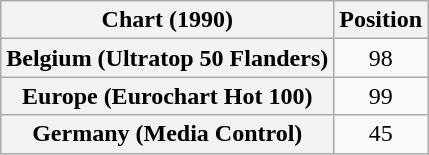<table class="wikitable sortable plainrowheaders" style="text-align:center">
<tr>
<th scope="col">Chart (1990)</th>
<th scope="col">Position</th>
</tr>
<tr>
<th scope="row">Belgium (Ultratop 50 Flanders)</th>
<td>98</td>
</tr>
<tr>
<th scope="row">Europe (Eurochart Hot 100)</th>
<td>99</td>
</tr>
<tr>
<th scope="row">Germany (Media Control)</th>
<td>45</td>
</tr>
</table>
